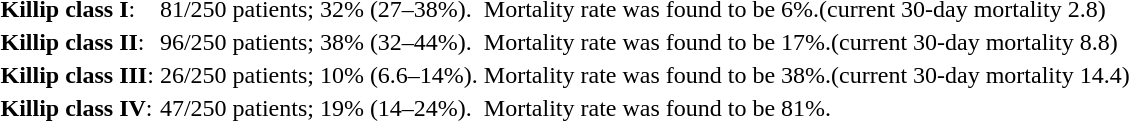<table>
<tr>
<td><strong>Killip class I</strong>:</td>
<td>81/250 patients;</td>
<td>32% (27–38%).</td>
<td>Mortality rate was found to be 6%.(current 30-day mortality 2.8)</td>
</tr>
<tr>
<td><strong>Killip class II</strong>:</td>
<td>96/250 patients;</td>
<td>38% (32–44%).</td>
<td>Mortality rate was found to be 17%.(current 30-day mortality 8.8)</td>
</tr>
<tr>
<td><strong>Killip class III</strong>:</td>
<td>26/250 patients;</td>
<td>10% (6.6–14%).</td>
<td>Mortality rate was found to be 38%.(current 30-day mortality 14.4)</td>
</tr>
<tr>
<td><strong>Killip class IV</strong>:</td>
<td>47/250 patients;</td>
<td>19% (14–24%).</td>
<td>Mortality rate was found to be 81%.</td>
</tr>
</table>
